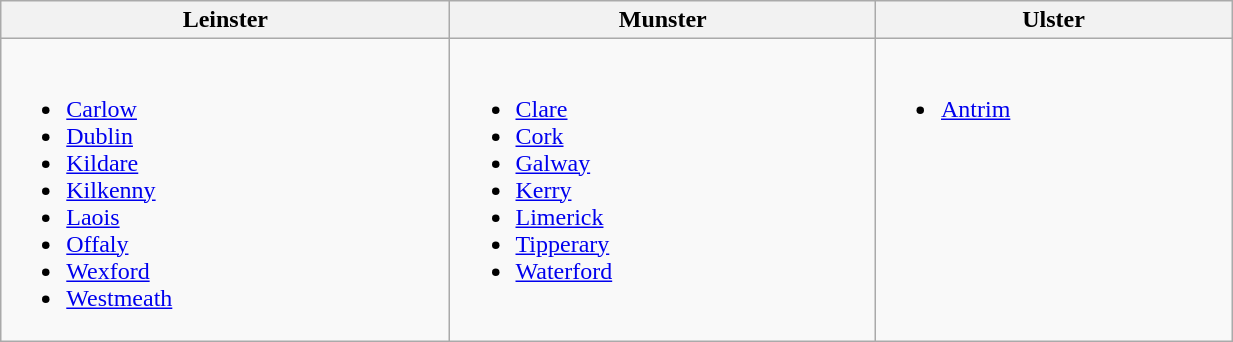<table class="wikitable" width=65%>
<tr>
<th>Leinster</th>
<th>Munster</th>
<th>Ulster</th>
</tr>
<tr valign=top>
<td><br><ul><li><a href='#'>Carlow</a></li><li><a href='#'>Dublin</a></li><li><a href='#'>Kildare</a></li><li><a href='#'>Kilkenny</a></li><li><a href='#'>Laois</a></li><li><a href='#'>Offaly</a></li><li><a href='#'>Wexford</a></li><li><a href='#'>Westmeath</a></li></ul></td>
<td><br><ul><li><a href='#'>Clare</a></li><li><a href='#'>Cork</a></li><li><a href='#'>Galway</a></li><li><a href='#'>Kerry</a></li><li><a href='#'>Limerick</a></li><li><a href='#'>Tipperary</a></li><li><a href='#'>Waterford</a></li></ul></td>
<td><br><ul><li><a href='#'>Antrim</a></li></ul></td>
</tr>
</table>
